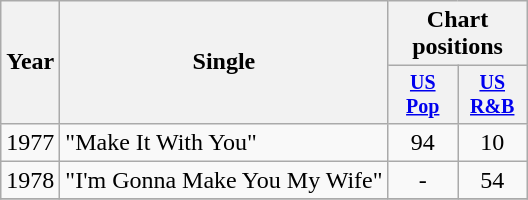<table class="wikitable" style="text-align:center;">
<tr>
<th rowspan="2">Year</th>
<th rowspan="2">Single</th>
<th colspan="2">Chart positions</th>
</tr>
<tr style="font-size:smaller;">
<th width="40"><a href='#'>US<br>Pop</a></th>
<th width="40"><a href='#'>US<br>R&B</a></th>
</tr>
<tr>
<td rowspan="1">1977</td>
<td align="left">"Make It With You"</td>
<td>94</td>
<td>10</td>
</tr>
<tr>
<td rowspan="1">1978</td>
<td align="left">"I'm Gonna Make You My Wife"</td>
<td>-</td>
<td>54</td>
</tr>
<tr>
</tr>
</table>
